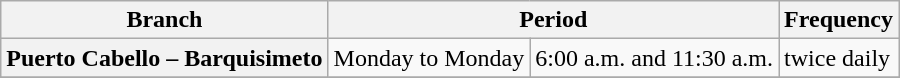<table class="wikitable">
<tr>
<th>Branch</th>
<th colspan=2>Period</th>
<th>Frequency</th>
</tr>
<tr>
<th>Puerto Cabello – Barquisimeto</th>
<td>Monday to Monday</td>
<td>6:00 a.m. and 11:30 a.m.</td>
<td>twice daily</td>
</tr>
<tr>
</tr>
</table>
